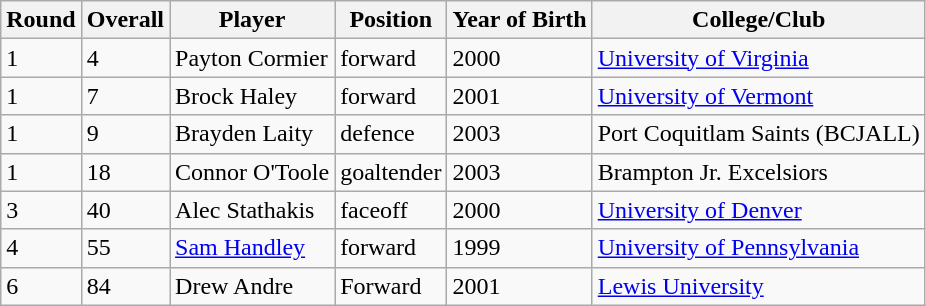<table class="wikitable">
<tr>
<th>Round</th>
<th>Overall</th>
<th>Player</th>
<th>Position</th>
<th>Year of Birth</th>
<th>College/Club</th>
</tr>
<tr>
<td>1</td>
<td>4</td>
<td>Payton Cormier</td>
<td>forward</td>
<td>2000</td>
<td><a href='#'>University of Virginia</a></td>
</tr>
<tr>
<td>1</td>
<td>7</td>
<td>Brock Haley</td>
<td>forward</td>
<td>2001</td>
<td><a href='#'>University of Vermont</a></td>
</tr>
<tr>
<td>1</td>
<td>9</td>
<td>Brayden Laity</td>
<td>defence</td>
<td>2003</td>
<td>Port Coquitlam Saints (BCJALL)</td>
</tr>
<tr>
<td>1</td>
<td>18</td>
<td>Connor O'Toole</td>
<td>goaltender</td>
<td>2003</td>
<td>Brampton Jr. Excelsiors</td>
</tr>
<tr>
<td>3</td>
<td>40</td>
<td>Alec Stathakis</td>
<td>faceoff</td>
<td>2000</td>
<td><a href='#'>University of Denver</a></td>
</tr>
<tr>
<td>4</td>
<td>55</td>
<td><a href='#'>Sam Handley</a></td>
<td>forward</td>
<td>1999</td>
<td><a href='#'>University of Pennsylvania</a></td>
</tr>
<tr>
<td>6</td>
<td>84</td>
<td>Drew Andre</td>
<td>Forward</td>
<td>2001</td>
<td><a href='#'>Lewis University</a></td>
</tr>
</table>
